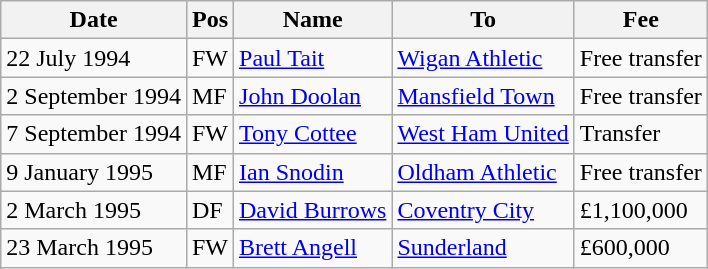<table class="wikitable">
<tr>
<th>Date</th>
<th>Pos</th>
<th>Name</th>
<th>To</th>
<th>Fee</th>
</tr>
<tr>
<td>22 July 1994</td>
<td>FW</td>
<td><a href='#'>Paul Tait</a></td>
<td><a href='#'>Wigan Athletic</a></td>
<td>Free transfer</td>
</tr>
<tr>
<td>2 September 1994</td>
<td>MF</td>
<td><a href='#'>John Doolan</a></td>
<td><a href='#'>Mansfield Town</a></td>
<td>Free transfer</td>
</tr>
<tr>
<td>7 September 1994</td>
<td>FW</td>
<td><a href='#'>Tony Cottee</a></td>
<td><a href='#'>West Ham United</a></td>
<td>Transfer</td>
</tr>
<tr>
<td>9 January 1995</td>
<td>MF</td>
<td><a href='#'>Ian Snodin</a></td>
<td><a href='#'>Oldham Athletic</a></td>
<td>Free transfer</td>
</tr>
<tr>
<td>2 March 1995</td>
<td>DF</td>
<td><a href='#'>David Burrows</a></td>
<td><a href='#'>Coventry City</a></td>
<td>£1,100,000</td>
</tr>
<tr>
<td>23 March 1995</td>
<td>FW</td>
<td><a href='#'>Brett Angell</a></td>
<td><a href='#'>Sunderland</a></td>
<td>£600,000</td>
</tr>
</table>
